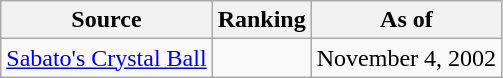<table class="wikitable">
<tr>
<th>Source</th>
<th>Ranking</th>
<th>As of</th>
</tr>
<tr>
<td><a href='#'>Sabato's Crystal Ball</a></td>
<td></td>
<td>November 4, 2002</td>
</tr>
</table>
